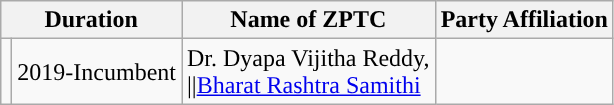<table class="wikitable">
<tr>
<th colspan="2">Duration</th>
<th>Name of ZPTC</th>
<th>Party Affiliation</th>
</tr>
<tr>
<td style="background-color: "></td>
<td>2019-Incumbent</td>
<td>Dr. Dyapa Vijitha Reddy,<br>||<a href='#'>Bharat Rashtra Samithi</a></td>
</tr>
</table>
